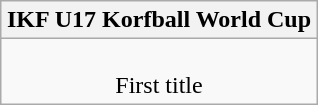<table class=wikitable style="text-align:center; margin:auto">
<tr>
<th>IKF U17 Korfball World Cup</th>
</tr>
<tr>
<td> <br> First title</td>
</tr>
</table>
